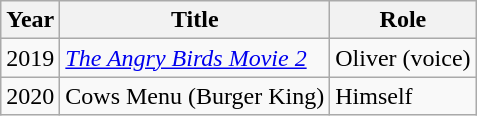<table class="wikitable sortable">
<tr>
<th>Year</th>
<th>Title</th>
<th>Role</th>
</tr>
<tr>
<td>2019</td>
<td><em><a href='#'>The Angry Birds Movie 2</a></em></td>
<td>Oliver (voice)</td>
</tr>
<tr>
<td>2020</td>
<td>Cows Menu (Burger King)</td>
<td>Himself</td>
</tr>
</table>
